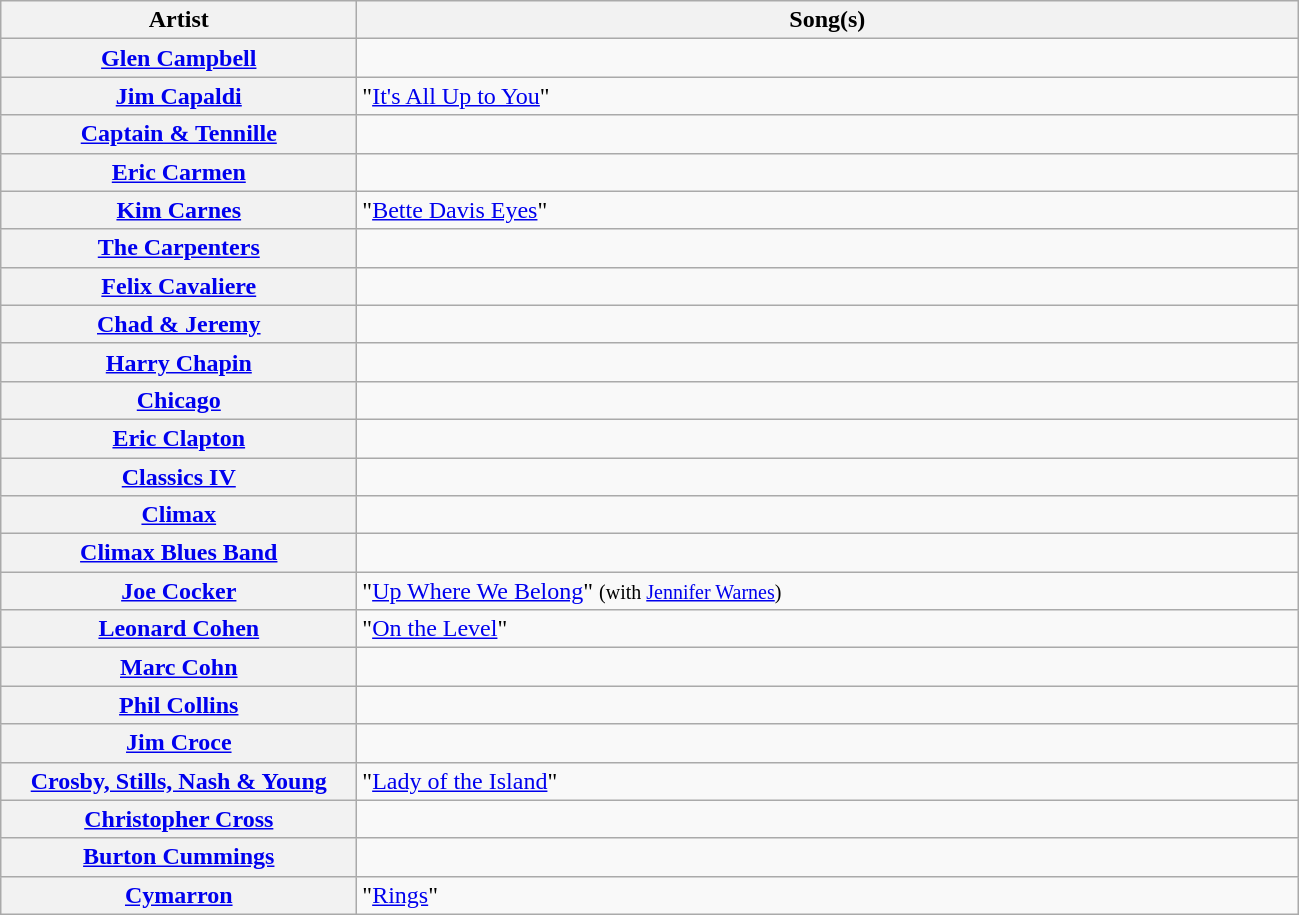<table class="wikitable plainrowheaders sortable">
<tr>
<th scope="col" style="width:230px;">Artist</th>
<th scope="col" style="width:620px;">Song(s)</th>
</tr>
<tr>
<th scope="row"><a href='#'>Glen Campbell</a></th>
<td></td>
</tr>
<tr>
<th scope="row"><a href='#'>Jim Capaldi</a></th>
<td>"<a href='#'>It's All Up to You</a>"</td>
</tr>
<tr>
<th scope="row"><a href='#'>Captain & Tennille</a></th>
<td></td>
</tr>
<tr>
<th scope="row"><a href='#'>Eric Carmen</a></th>
<td></td>
</tr>
<tr>
<th scope="row"><a href='#'>Kim Carnes</a></th>
<td>"<a href='#'>Bette Davis Eyes</a>"</td>
</tr>
<tr>
<th scope="row"><a href='#'>The Carpenters</a></th>
<td></td>
</tr>
<tr>
<th scope="row"><a href='#'>Felix Cavaliere</a></th>
<td></td>
</tr>
<tr>
<th scope="row"><a href='#'>Chad & Jeremy</a></th>
<td></td>
</tr>
<tr>
<th scope="row"><a href='#'>Harry Chapin</a></th>
<td></td>
</tr>
<tr>
<th scope="row"><a href='#'>Chicago</a></th>
<td></td>
</tr>
<tr>
<th scope="row"><a href='#'>Eric Clapton</a></th>
<td></td>
</tr>
<tr>
<th scope="row"><a href='#'>Classics IV</a></th>
<td></td>
</tr>
<tr>
<th scope="row"><a href='#'>Climax</a></th>
<td></td>
</tr>
<tr>
<th scope="row"><a href='#'>Climax Blues Band</a></th>
<td></td>
</tr>
<tr>
<th scope="row"><a href='#'>Joe Cocker</a></th>
<td>"<a href='#'>Up Where We Belong</a>" <small>(with <a href='#'>Jennifer Warnes</a>)</small></td>
</tr>
<tr>
<th scope="row"><a href='#'>Leonard Cohen</a></th>
<td>"<a href='#'>On the Level</a>"</td>
</tr>
<tr>
<th scope="row"><a href='#'>Marc Cohn</a></th>
<td></td>
</tr>
<tr>
<th scope="row"><a href='#'>Phil Collins</a></th>
<td></td>
</tr>
<tr>
<th scope="row"><a href='#'>Jim Croce</a></th>
<td></td>
</tr>
<tr>
<th scope="row"><a href='#'>Crosby, Stills, Nash & Young</a></th>
<td>"<a href='#'>Lady of the Island</a>"</td>
</tr>
<tr>
<th scope="row"><a href='#'>Christopher Cross</a></th>
<td></td>
</tr>
<tr>
<th scope="row"><a href='#'>Burton Cummings</a></th>
<td></td>
</tr>
<tr>
<th scope="row"><a href='#'>Cymarron</a></th>
<td>"<a href='#'>Rings</a>"</td>
</tr>
</table>
